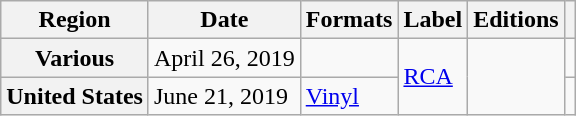<table class="wikitable plainrowheaders">
<tr>
<th scope="col">Region</th>
<th scope="col">Date</th>
<th scope="col">Formats</th>
<th scope="col">Label</th>
<th scope="col">Editions</th>
<th scope="col"></th>
</tr>
<tr>
<th scope="row">Various</th>
<td>April 26, 2019</td>
<td></td>
<td rowspan="2"><a href='#'>RCA</a></td>
<td rowspan="2"></td>
<td style="text-align:center;"></td>
</tr>
<tr>
<th scope="row">United States</th>
<td>June 21, 2019</td>
<td><a href='#'>Vinyl</a></td>
<td style="text-align:center;"></td>
</tr>
</table>
